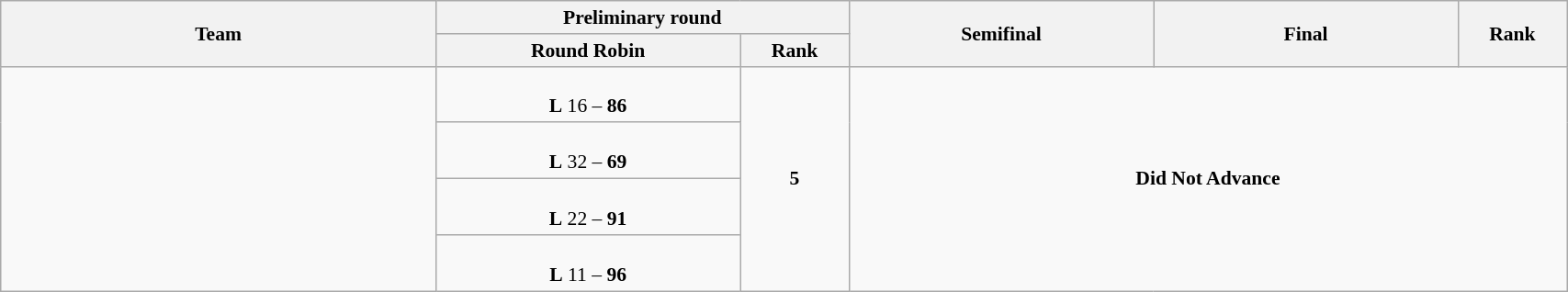<table class="wikitable" width="90%" style="text-align:left; font-size:90%">
<tr>
<th rowspan="2" width="20%">Team</th>
<th colspan="2">Preliminary round</th>
<th rowspan="2" width="14%">Semifinal</th>
<th rowspan="2" width="14%">Final</th>
<th rowspan="2" width="5%">Rank</th>
</tr>
<tr>
<th width="14%">Round Robin</th>
<th width="5%">Rank</th>
</tr>
<tr>
<td rowspan="4"></td>
<td align=center><br><strong>L</strong> 16 – <strong>86</strong></td>
<td rowspan=4 align=center><strong>5</strong></td>
<td rowspan=4 colspan=3 align=center><strong>Did Not Advance</strong></td>
</tr>
<tr>
<td align=center><br><strong>L</strong> 32 – <strong>69</strong></td>
</tr>
<tr>
<td align=center><br><strong>L</strong> 22 – <strong>91</strong></td>
</tr>
<tr>
<td align=center><br><strong>L</strong> 11 – <strong>96</strong></td>
</tr>
</table>
